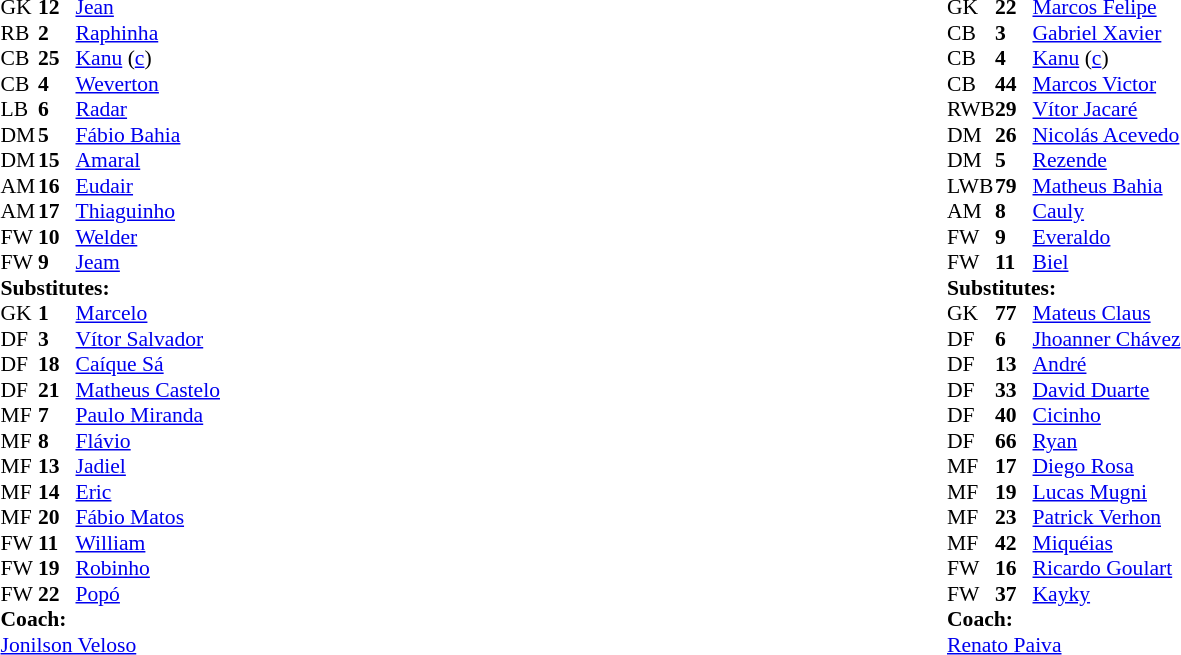<table width="100%">
<tr>
<td vstyle="text-align:top" width="40%"><br><table style="font-size:90%" cellspacing="0" cellpadding="0">
<tr>
<th width=25></th>
<th width=25></th>
</tr>
<tr>
<td>GK</td>
<td><strong>12</strong></td>
<td> <a href='#'>Jean</a></td>
</tr>
<tr>
<td>RB</td>
<td><strong>2</strong></td>
<td> <a href='#'>Raphinha</a></td>
</tr>
<tr>
<td>CB</td>
<td><strong>25</strong></td>
<td> <a href='#'>Kanu</a> (<a href='#'>c</a>)</td>
</tr>
<tr>
<td>CB</td>
<td><strong>4</strong></td>
<td> <a href='#'>Weverton</a></td>
</tr>
<tr>
<td>LB</td>
<td><strong>6</strong></td>
<td> <a href='#'>Radar</a></td>
<td></td>
<td></td>
</tr>
<tr>
<td>DM</td>
<td><strong>5</strong></td>
<td> <a href='#'>Fábio Bahia</a></td>
</tr>
<tr>
<td>DM</td>
<td><strong>15</strong></td>
<td> <a href='#'>Amaral</a></td>
<td></td>
<td></td>
</tr>
<tr>
<td>AM</td>
<td><strong>16</strong></td>
<td> <a href='#'>Eudair</a></td>
<td></td>
<td></td>
</tr>
<tr>
<td>AM</td>
<td><strong>17</strong></td>
<td> <a href='#'>Thiaguinho</a></td>
<td></td>
<td></td>
</tr>
<tr>
<td>FW</td>
<td><strong>10</strong></td>
<td> <a href='#'>Welder</a></td>
<td></td>
<td></td>
</tr>
<tr>
<td>FW</td>
<td><strong>9</strong></td>
<td> <a href='#'>Jeam</a></td>
</tr>
<tr>
<td colspan=3><strong>Substitutes:</strong></td>
</tr>
<tr>
<td>GK</td>
<td><strong>1</strong></td>
<td> <a href='#'>Marcelo</a></td>
</tr>
<tr>
<td>DF</td>
<td><strong>3</strong></td>
<td> <a href='#'>Vítor Salvador</a></td>
</tr>
<tr>
<td>DF</td>
<td><strong>18</strong></td>
<td> <a href='#'>Caíque Sá</a></td>
</tr>
<tr>
<td>DF</td>
<td><strong>21</strong></td>
<td> <a href='#'>Matheus Castelo</a></td>
</tr>
<tr>
<td>MF</td>
<td><strong>7</strong></td>
<td> <a href='#'>Paulo Miranda</a></td>
</tr>
<tr>
<td>MF</td>
<td><strong>8</strong></td>
<td> <a href='#'>Flávio</a></td>
<td></td>
<td></td>
</tr>
<tr>
<td>MF</td>
<td><strong>13</strong></td>
<td> <a href='#'>Jadiel</a></td>
<td></td>
</tr>
<tr>
<td>MF</td>
<td><strong>14</strong></td>
<td> <a href='#'>Eric</a></td>
<td></td>
<td></td>
</tr>
<tr>
<td>MF</td>
<td><strong>20</strong></td>
<td> <a href='#'>Fábio Matos</a></td>
<td></td>
<td></td>
</tr>
<tr>
<td>FW</td>
<td><strong>11</strong></td>
<td> <a href='#'>William</a></td>
<td></td>
<td></td>
</tr>
<tr>
<td>FW</td>
<td><strong>19</strong></td>
<td> <a href='#'>Robinho</a></td>
<td></td>
<td></td>
</tr>
<tr>
<td>FW</td>
<td><strong>22</strong></td>
<td> <a href='#'>Popó</a></td>
</tr>
<tr>
<td colspan=3><strong>Coach:</strong></td>
</tr>
<tr>
<td colspan=4> <a href='#'>Jonilson Veloso</a></td>
</tr>
</table>
</td>
<td vstyle="text-align:top" width="40%"><br><table style="font-size:90%" cellspacing="0" cellpadding="0">
<tr>
<th width=25></th>
<th width=25></th>
</tr>
<tr>
<td>GK</td>
<td><strong>22</strong></td>
<td> <a href='#'>Marcos Felipe</a></td>
</tr>
<tr>
<td>CB</td>
<td><strong>3</strong></td>
<td> <a href='#'>Gabriel Xavier</a></td>
</tr>
<tr>
<td>CB</td>
<td><strong>4</strong></td>
<td> <a href='#'>Kanu</a> (<a href='#'>c</a>)</td>
</tr>
<tr>
<td>CB</td>
<td><strong>44</strong></td>
<td> <a href='#'>Marcos Victor</a></td>
</tr>
<tr>
<td>RWB</td>
<td><strong>29</strong></td>
<td> <a href='#'>Vítor Jacaré</a></td>
</tr>
<tr>
<td>DM</td>
<td><strong>26</strong></td>
<td> <a href='#'>Nicolás Acevedo</a></td>
<td></td>
<td></td>
</tr>
<tr>
<td>DM</td>
<td><strong>5</strong></td>
<td> <a href='#'>Rezende</a></td>
<td></td>
<td></td>
</tr>
<tr>
<td>LWB</td>
<td><strong>79</strong></td>
<td> <a href='#'>Matheus Bahia</a></td>
<td></td>
<td></td>
</tr>
<tr>
<td>AM</td>
<td><strong>8</strong></td>
<td> <a href='#'>Cauly</a></td>
</tr>
<tr>
<td>FW</td>
<td><strong>9</strong></td>
<td> <a href='#'>Everaldo</a></td>
<td></td>
<td></td>
</tr>
<tr>
<td>FW</td>
<td><strong>11</strong></td>
<td> <a href='#'>Biel</a></td>
<td></td>
<td></td>
</tr>
<tr>
<td colspan=3><strong>Substitutes:</strong></td>
</tr>
<tr>
<td>GK</td>
<td><strong>77</strong></td>
<td> <a href='#'>Mateus Claus</a></td>
</tr>
<tr>
<td>DF</td>
<td><strong>6</strong></td>
<td> <a href='#'>Jhoanner Chávez</a></td>
<td></td>
<td></td>
</tr>
<tr>
<td>DF</td>
<td><strong>13</strong></td>
<td> <a href='#'>André</a></td>
<td></td>
</tr>
<tr>
<td>DF</td>
<td><strong>33</strong></td>
<td> <a href='#'>David Duarte</a></td>
</tr>
<tr>
<td>DF</td>
<td><strong>40</strong></td>
<td> <a href='#'>Cicinho</a></td>
</tr>
<tr>
<td>DF</td>
<td><strong>66</strong></td>
<td> <a href='#'>Ryan</a></td>
</tr>
<tr>
<td>MF</td>
<td><strong>17</strong></td>
<td> <a href='#'>Diego Rosa</a></td>
<td></td>
<td></td>
</tr>
<tr>
<td>MF</td>
<td><strong>19</strong></td>
<td> <a href='#'>Lucas Mugni</a></td>
<td></td>
<td></td>
</tr>
<tr>
<td>MF</td>
<td><strong>23</strong></td>
<td> <a href='#'>Patrick Verhon</a></td>
</tr>
<tr>
<td>MF</td>
<td><strong>42</strong></td>
<td> <a href='#'>Miquéias</a></td>
</tr>
<tr>
<td>FW</td>
<td><strong>16</strong></td>
<td> <a href='#'>Ricardo Goulart</a></td>
<td></td>
<td></td>
</tr>
<tr>
<td>FW</td>
<td><strong>37</strong></td>
<td> <a href='#'>Kayky</a></td>
<td></td>
<td></td>
</tr>
<tr>
<td colspan=3><strong>Coach:</strong></td>
</tr>
<tr>
<td colspan=4> <a href='#'>Renato Paiva</a></td>
</tr>
</table>
</td>
</tr>
</table>
